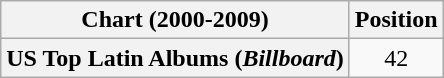<table class="wikitable plainrowheaders">
<tr>
<th style="text-align:center;">Chart (2000-2009)</th>
<th style="text-align:center;">Position</th>
</tr>
<tr>
<th scope="row">US Top Latin Albums (<em>Billboard</em>)</th>
<td style="text-align:center;">42</td>
</tr>
</table>
